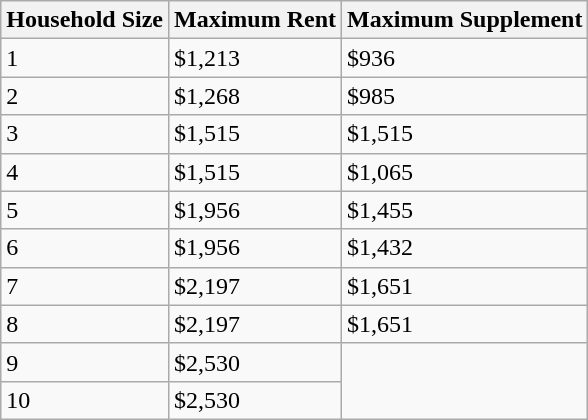<table class="wikitable" border="1">
<tr>
<th>Household Size</th>
<th>Maximum Rent</th>
<th>Maximum Supplement</th>
</tr>
<tr>
<td>1</td>
<td>$1,213</td>
<td>$936</td>
</tr>
<tr>
<td>2</td>
<td>$1,268</td>
<td>$985</td>
</tr>
<tr>
<td>3</td>
<td>$1,515</td>
<td>$1,515</td>
</tr>
<tr>
<td>4</td>
<td>$1,515</td>
<td>$1,065</td>
</tr>
<tr>
<td>5</td>
<td>$1,956</td>
<td>$1,455</td>
</tr>
<tr>
<td>6</td>
<td>$1,956</td>
<td>$1,432</td>
</tr>
<tr>
<td>7</td>
<td>$2,197</td>
<td>$1,651</td>
</tr>
<tr>
<td>8</td>
<td>$2,197</td>
<td>$1,651</td>
</tr>
<tr>
<td>9</td>
<td>$2,530</td>
</tr>
<tr>
<td>10</td>
<td>$2,530</td>
</tr>
</table>
